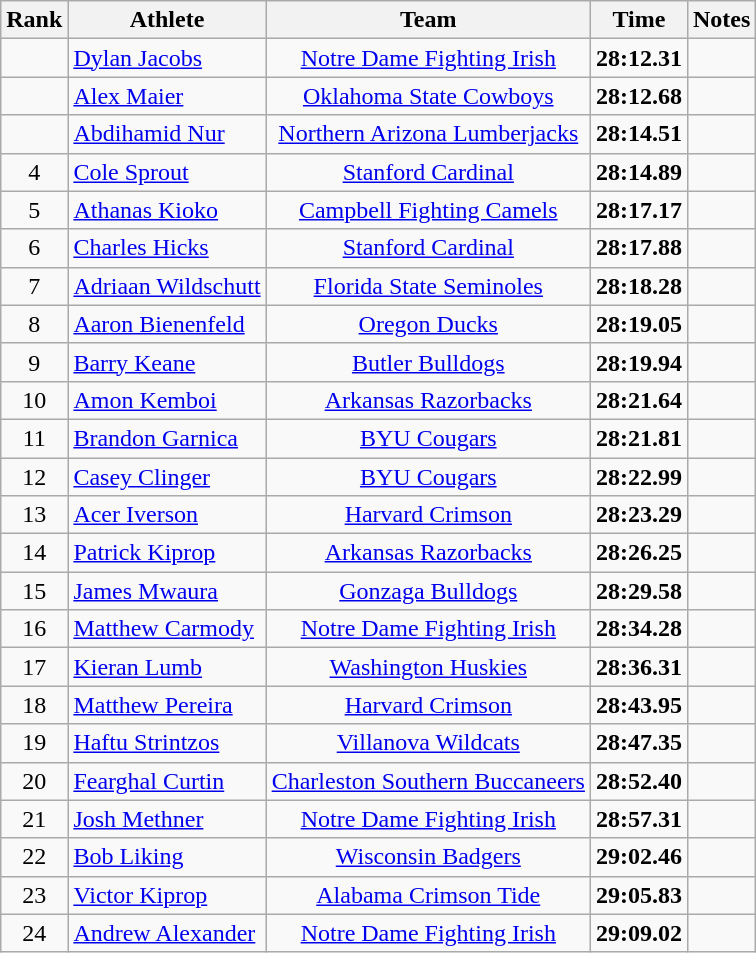<table class="wikitable sortable" style="text-align:center">
<tr>
<th>Rank</th>
<th>Athlete</th>
<th>Team</th>
<th>Time</th>
<th>Notes</th>
</tr>
<tr>
<td></td>
<td align="left"> <a href='#'>Dylan Jacobs</a></td>
<td><a href='#'>Notre Dame Fighting Irish</a></td>
<td><strong>28:12.31</strong></td>
<td></td>
</tr>
<tr>
<td></td>
<td align="left"> <a href='#'>Alex Maier</a></td>
<td><a href='#'>Oklahoma State Cowboys</a></td>
<td><strong>28:12.68</strong></td>
<td></td>
</tr>
<tr>
<td></td>
<td align="left"> <a href='#'>Abdihamid Nur</a></td>
<td><a href='#'>Northern Arizona Lumberjacks</a></td>
<td><strong>28:14.51</strong></td>
<td></td>
</tr>
<tr>
<td>4</td>
<td align=left> <a href='#'>Cole Sprout</a></td>
<td><a href='#'>Stanford Cardinal</a></td>
<td><strong>28:14.89</strong></td>
<td></td>
</tr>
<tr>
<td>5</td>
<td align=left> <a href='#'>Athanas Kioko</a></td>
<td><a href='#'>Campbell Fighting Camels</a></td>
<td><strong>28:17.17</strong></td>
<td></td>
</tr>
<tr>
<td>6</td>
<td align=left> <a href='#'>Charles Hicks</a></td>
<td><a href='#'>Stanford Cardinal</a></td>
<td><strong>28:17.88</strong></td>
<td></td>
</tr>
<tr>
<td>7</td>
<td align=left> <a href='#'>Adriaan Wildschutt</a></td>
<td><a href='#'>Florida State Seminoles</a></td>
<td><strong>28:18.28</strong></td>
<td></td>
</tr>
<tr>
<td>8</td>
<td align=left> <a href='#'>Aaron Bienenfeld</a></td>
<td><a href='#'>Oregon Ducks</a></td>
<td><strong>28:19.05</strong></td>
<td></td>
</tr>
<tr>
<td>9</td>
<td align=left> <a href='#'>Barry Keane</a></td>
<td><a href='#'>Butler Bulldogs</a></td>
<td><strong>28:19.94</strong></td>
<td></td>
</tr>
<tr>
<td>10</td>
<td align=left> <a href='#'>Amon Kemboi</a></td>
<td><a href='#'>Arkansas Razorbacks</a></td>
<td><strong>28:21.64</strong></td>
<td></td>
</tr>
<tr>
<td>11</td>
<td align=left> <a href='#'>Brandon Garnica</a></td>
<td><a href='#'>BYU Cougars</a></td>
<td><strong>28:21.81</strong></td>
<td></td>
</tr>
<tr>
<td>12</td>
<td align=left> <a href='#'>Casey Clinger</a></td>
<td><a href='#'>BYU Cougars</a></td>
<td><strong>28:22.99</strong></td>
<td></td>
</tr>
<tr>
<td>13</td>
<td align=left> <a href='#'>Acer Iverson</a></td>
<td><a href='#'>Harvard Crimson</a></td>
<td><strong>28:23.29</strong></td>
<td></td>
</tr>
<tr>
<td>14</td>
<td align=left> <a href='#'>Patrick Kiprop</a></td>
<td><a href='#'>Arkansas Razorbacks</a></td>
<td><strong>28:26.25</strong></td>
<td></td>
</tr>
<tr>
<td>15</td>
<td align=left> <a href='#'>James Mwaura</a></td>
<td><a href='#'>Gonzaga Bulldogs</a></td>
<td><strong>28:29.58</strong></td>
<td></td>
</tr>
<tr>
<td>16</td>
<td align=left> <a href='#'>Matthew Carmody</a></td>
<td><a href='#'>Notre Dame Fighting Irish</a></td>
<td><strong>28:34.28</strong></td>
<td></td>
</tr>
<tr>
<td>17</td>
<td align=left> <a href='#'>Kieran Lumb</a></td>
<td><a href='#'>Washington Huskies</a></td>
<td><strong>28:36.31</strong></td>
<td></td>
</tr>
<tr>
<td>18</td>
<td align=left> <a href='#'>Matthew Pereira</a></td>
<td><a href='#'>Harvard Crimson</a></td>
<td><strong>28:43.95</strong></td>
<td></td>
</tr>
<tr>
<td>19</td>
<td align=left> <a href='#'>Haftu Strintzos</a></td>
<td><a href='#'>Villanova Wildcats</a></td>
<td><strong>28:47.35</strong></td>
<td></td>
</tr>
<tr>
<td>20</td>
<td align=left> <a href='#'>Fearghal Curtin</a></td>
<td><a href='#'>Charleston Southern Buccaneers</a></td>
<td><strong>28:52.40</strong></td>
<td></td>
</tr>
<tr>
<td>21</td>
<td align=left> <a href='#'>Josh Methner</a></td>
<td><a href='#'>Notre Dame Fighting Irish</a></td>
<td><strong>28:57.31</strong></td>
<td></td>
</tr>
<tr>
<td>22</td>
<td align=left> <a href='#'>Bob Liking</a></td>
<td><a href='#'>Wisconsin Badgers</a></td>
<td><strong>29:02.46</strong></td>
<td></td>
</tr>
<tr>
<td>23</td>
<td align=left> <a href='#'>Victor Kiprop</a></td>
<td><a href='#'>Alabama Crimson Tide</a></td>
<td><strong>29:05.83</strong></td>
<td></td>
</tr>
<tr>
<td>24</td>
<td align=left> <a href='#'>Andrew Alexander</a></td>
<td><a href='#'>Notre Dame Fighting Irish</a></td>
<td><strong>29:09.02</strong></td>
<td></td>
</tr>
</table>
